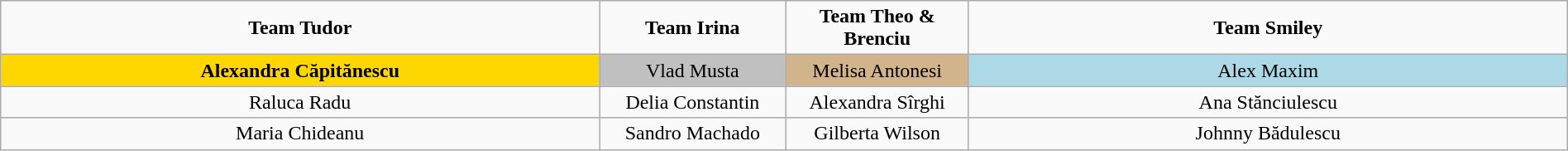<table class="wikitable"  style="text-align:center; font-size:100%; width:100%;">
<tr>
<td style="width:13%;" scope="col" style="background:#afeeee"><strong>Team Tudor</strong></td>
<td style="width:3%;" scope="col" style="background:#F78FC2"><strong>Team Irina</strong></td>
<td style="width:3%;" scope="col" style="background:#87ceeb"><strong>Team Theo & Brenciu</strong></td>
<td style="width:13%;" scope="col" style="background:#d0f0c0"><strong>Team Smiley</strong></td>
</tr>
<tr>
<td bgcolor="gold"><strong>Alexandra Căpitănescu</strong></td>
<td bgcolor="silver">Vlad Musta</td>
<td bgcolor="tan">Melisa Antonesi</td>
<td bgcolor="lightblue">Alex Maxim</td>
</tr>
<tr>
<td>Raluca Radu</td>
<td>Delia Constantin</td>
<td>Alexandra Sîrghi</td>
<td>Ana Stănciulescu</td>
</tr>
<tr>
<td>Maria Chideanu</td>
<td>Sandro Machado</td>
<td>Gilberta Wilson</td>
<td>Johnny Bădulescu</td>
</tr>
</table>
